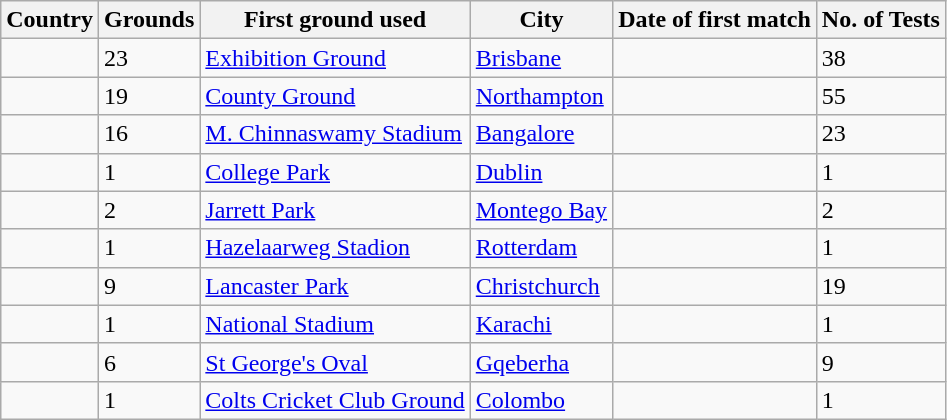<table class="wikitable sortable" align=center>
<tr>
<th>Country</th>
<th>Grounds</th>
<th>First ground used</th>
<th>City</th>
<th>Date of first match</th>
<th>No. of Tests</th>
</tr>
<tr>
<td align=left></td>
<td>23</td>
<td align=left><a href='#'>Exhibition Ground</a></td>
<td align=left><a href='#'>Brisbane</a></td>
<td></td>
<td>38</td>
</tr>
<tr>
<td align=left></td>
<td>19</td>
<td align=left><a href='#'>County Ground</a></td>
<td align=left><a href='#'>Northampton</a></td>
<td></td>
<td>55</td>
</tr>
<tr>
<td align=left></td>
<td>16</td>
<td align=left><a href='#'>M. Chinnaswamy Stadium</a></td>
<td align=left><a href='#'>Bangalore</a></td>
<td></td>
<td>23</td>
</tr>
<tr>
<td align=left></td>
<td>1</td>
<td align=left><a href='#'>College Park</a></td>
<td align=left><a href='#'>Dublin</a></td>
<td></td>
<td>1</td>
</tr>
<tr>
<td align=left></td>
<td>2</td>
<td align=left><a href='#'>Jarrett Park</a></td>
<td align=left><a href='#'>Montego Bay</a></td>
<td></td>
<td>2</td>
</tr>
<tr>
<td align=left></td>
<td>1</td>
<td align=left><a href='#'>Hazelaarweg Stadion</a></td>
<td align=left><a href='#'>Rotterdam</a></td>
<td></td>
<td>1</td>
</tr>
<tr>
<td align=left></td>
<td>9</td>
<td align=left><a href='#'>Lancaster Park</a></td>
<td align=left><a href='#'>Christchurch</a></td>
<td></td>
<td>19</td>
</tr>
<tr>
<td align=left></td>
<td>1</td>
<td align=left><a href='#'>National Stadium</a></td>
<td align=left><a href='#'>Karachi</a></td>
<td></td>
<td>1</td>
</tr>
<tr>
<td align=left></td>
<td>6</td>
<td align=left><a href='#'>St George's Oval</a></td>
<td align=left><a href='#'>Gqeberha</a></td>
<td></td>
<td>9</td>
</tr>
<tr>
<td align=left></td>
<td>1</td>
<td align=left><a href='#'>Colts Cricket Club Ground</a></td>
<td align=left><a href='#'>Colombo</a></td>
<td></td>
<td>1</td>
</tr>
</table>
